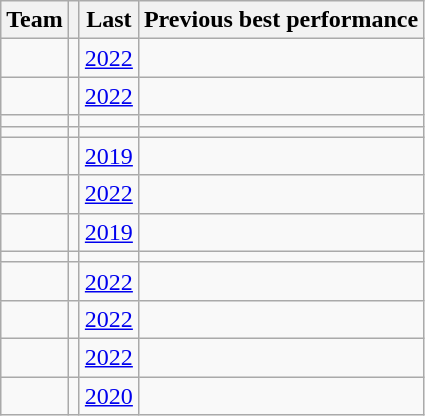<table class="wikitable sortable" style="text-align: center;">
<tr>
<th>Team</th>
<th data-sort-type="number"></th>
<th>Last</th>
<th>Previous best performance</th>
</tr>
<tr>
<td align=left></td>
<td></td>
<td><a href='#'>2022</a></td>
<td align=left></td>
</tr>
<tr>
<td align=left></td>
<td></td>
<td><a href='#'>2022</a></td>
<td align=left></td>
</tr>
<tr>
<td align=left></td>
<td></td>
<td></td>
<td align=left></td>
</tr>
<tr>
<td align=left></td>
<td></td>
<td></td>
<td align=left></td>
</tr>
<tr>
<td align=left></td>
<td></td>
<td><a href='#'>2019</a></td>
<td align=left></td>
</tr>
<tr>
<td align=left></td>
<td></td>
<td><a href='#'>2022</a></td>
<td align=left></td>
</tr>
<tr>
<td align=left></td>
<td></td>
<td><a href='#'>2019</a></td>
<td align=left></td>
</tr>
<tr>
<td align=left></td>
<td></td>
<td></td>
<td align=left></td>
</tr>
<tr>
<td align=left></td>
<td></td>
<td><a href='#'>2022</a></td>
<td align=left></td>
</tr>
<tr>
<td align=left></td>
<td></td>
<td><a href='#'>2022</a></td>
<td align=left></td>
</tr>
<tr>
<td align=left></td>
<td></td>
<td><a href='#'>2022</a></td>
<td align=left></td>
</tr>
<tr>
<td align=left></td>
<td></td>
<td><a href='#'>2020</a></td>
<td align=left></td>
</tr>
</table>
